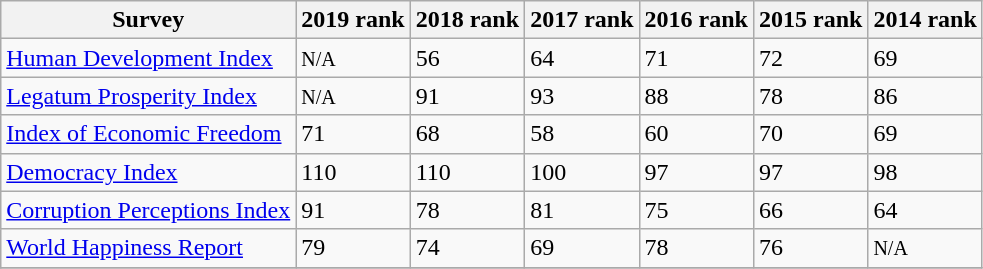<table class="wikitable">
<tr>
<th>Survey</th>
<th>2019 rank</th>
<th>2018 rank</th>
<th>2017 rank</th>
<th>2016 rank</th>
<th>2015 rank</th>
<th>2014 rank</th>
</tr>
<tr>
<td><a href='#'>Human Development Index</a></td>
<td><small>N/A</small></td>
<td> 56</td>
<td> 64</td>
<td> 71</td>
<td> 72</td>
<td> 69</td>
</tr>
<tr>
<td><a href='#'>Legatum Prosperity Index</a></td>
<td><small>N/A</small></td>
<td> 91</td>
<td> 93</td>
<td> 88</td>
<td> 78</td>
<td> 86</td>
</tr>
<tr>
<td><a href='#'>Index of Economic Freedom</a></td>
<td> 71</td>
<td> 68</td>
<td> 58</td>
<td> 60</td>
<td> 70</td>
<td> 69</td>
</tr>
<tr>
<td><a href='#'>Democracy Index</a></td>
<td> 110</td>
<td> 110</td>
<td> 100</td>
<td> 97</td>
<td> 97</td>
<td> 98</td>
</tr>
<tr>
<td><a href='#'>Corruption Perceptions Index</a></td>
<td> 91</td>
<td> 78</td>
<td> 81</td>
<td> 75</td>
<td> 66</td>
<td> 64</td>
</tr>
<tr>
<td><a href='#'>World Happiness Report</a></td>
<td> 79</td>
<td> 74</td>
<td>  69</td>
<td> 78</td>
<td> 76</td>
<td><small>N/A</small></td>
</tr>
<tr>
</tr>
</table>
